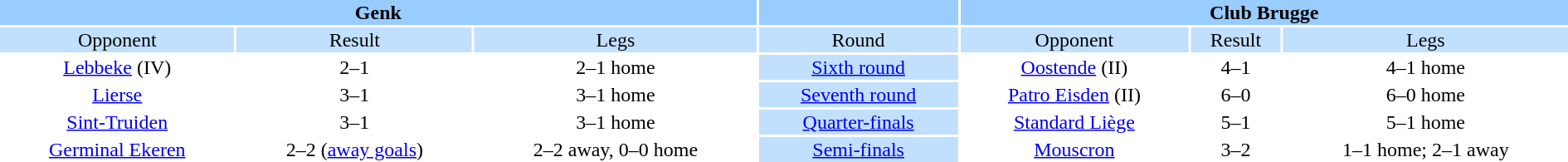<table width="100%" style="text-align:center">
<tr style="vertical-align:top; background:#9cf;">
<th colspan=3 style="width:1*">Genk</th>
<th></th>
<th colspan=3 style="width:1*">Club Brugge</th>
</tr>
<tr style="vertical-align:top; background:#c1e0ff;">
<td>Opponent</td>
<td>Result</td>
<td>Legs</td>
<td style="background:#c1e0ff;">Round</td>
<td>Opponent</td>
<td>Result</td>
<td>Legs</td>
</tr>
<tr>
<td><a href='#'>Lebbeke</a> (IV)</td>
<td>2–1</td>
<td>2–1 home</td>
<td style="background:#c1e0ff;"><a href='#'>Sixth round</a></td>
<td><a href='#'>Oostende</a> (II)</td>
<td>4–1</td>
<td>4–1 home</td>
</tr>
<tr>
<td><a href='#'>Lierse</a></td>
<td>3–1</td>
<td>3–1 home</td>
<td style="background:#c1e0ff;"><a href='#'>Seventh round</a></td>
<td><a href='#'>Patro Eisden</a> (II)</td>
<td>6–0</td>
<td>6–0 home</td>
</tr>
<tr>
<td><a href='#'>Sint-Truiden</a></td>
<td>3–1</td>
<td>3–1 home</td>
<td style="background:#c1e0ff;"><a href='#'>Quarter-finals</a></td>
<td><a href='#'>Standard Liège</a></td>
<td>5–1</td>
<td>5–1 home</td>
</tr>
<tr>
<td><a href='#'>Germinal Ekeren</a></td>
<td>2–2 (<a href='#'>away goals</a>)</td>
<td>2–2 away, 0–0 home</td>
<td style="background:#c1e0ff;"><a href='#'>Semi-finals</a></td>
<td><a href='#'>Mouscron</a></td>
<td>3–2</td>
<td>1–1 home; 2–1 away</td>
</tr>
</table>
